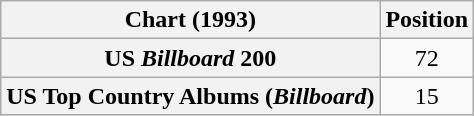<table class="wikitable sortable plainrowheaders" style="text-align:center">
<tr>
<th scope="col">Chart (1993)</th>
<th scope="col">Position</th>
</tr>
<tr>
<th scope="row">US <em>Billboard</em> 200</th>
<td>72</td>
</tr>
<tr>
<th scope="row">US Top Country Albums (<em>Billboard</em>)</th>
<td>15</td>
</tr>
</table>
